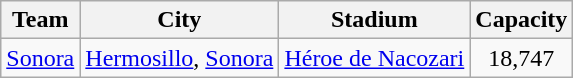<table class="wikitable sortable" style="text-align: center;">
<tr>
<th>Team</th>
<th>City</th>
<th>Stadium</th>
<th>Capacity</th>
</tr>
<tr>
<td><a href='#'>Sonora</a></td>
<td><a href='#'>Hermosillo</a>, <a href='#'>Sonora</a></td>
<td><a href='#'>Héroe de Nacozari</a></td>
<td>18,747</td>
</tr>
</table>
